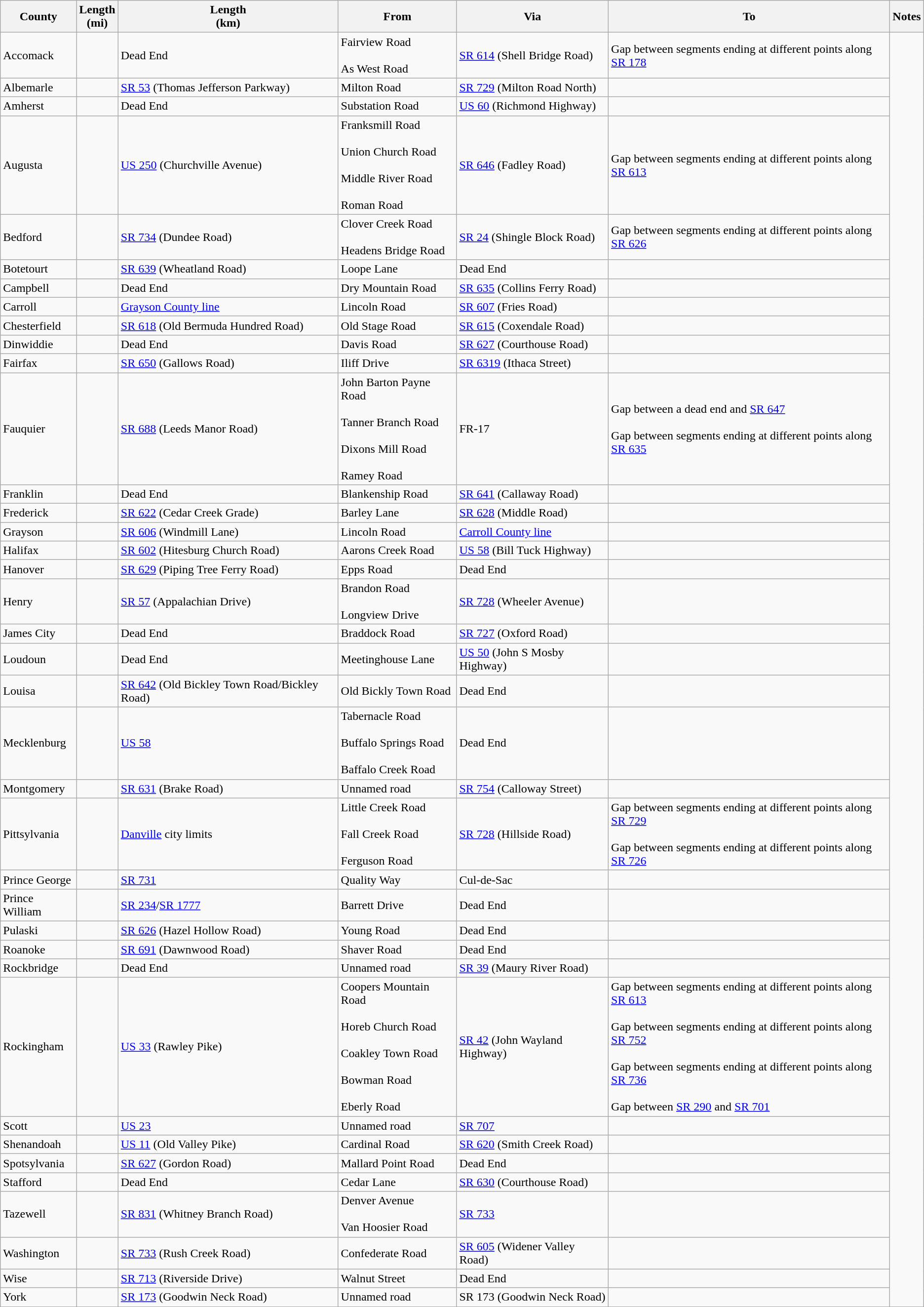<table class="wikitable sortable">
<tr>
<th>County</th>
<th>Length<br>(mi)</th>
<th>Length<br>(km)</th>
<th class="unsortable">From</th>
<th class="unsortable">Via</th>
<th class="unsortable">To</th>
<th class="unsortable">Notes</th>
</tr>
<tr>
<td id="Accomack">Accomack</td>
<td></td>
<td>Dead End</td>
<td>Fairview Road<br><br>As West Road</td>
<td><a href='#'>SR 614</a> (Shell Bridge Road)</td>
<td>Gap between segments ending at different points along <a href='#'>SR 178</a></td>
</tr>
<tr>
<td id="Albemarle">Albemarle</td>
<td></td>
<td><a href='#'>SR 53</a> (Thomas Jefferson Parkway)</td>
<td>Milton Road</td>
<td><a href='#'>SR 729</a> (Milton Road North)</td>
<td><br>
</td>
</tr>
<tr>
<td id="Amherst">Amherst</td>
<td></td>
<td>Dead End</td>
<td>Substation Road</td>
<td><a href='#'>US 60</a> (Richmond Highway)</td>
<td><br>
</td>
</tr>
<tr>
<td id="Augusta">Augusta</td>
<td></td>
<td><a href='#'>US 250</a> (Churchville Avenue)</td>
<td>Franksmill Road<br><br>Union Church Road<br><br>Middle River Road<br><br>Roman Road</td>
<td><a href='#'>SR 646</a> (Fadley Road)</td>
<td>Gap between segments ending at different points along <a href='#'>SR 613</a><br></td>
</tr>
<tr>
<td id="Bedford">Bedford</td>
<td></td>
<td><a href='#'>SR 734</a> (Dundee Road)</td>
<td>Clover Creek Road<br><br>Headens Bridge Road</td>
<td><a href='#'>SR 24</a> (Shingle Block Road)</td>
<td>Gap between segments ending at different points along <a href='#'>SR 626</a><br></td>
</tr>
<tr>
<td id="Botetourt">Botetourt</td>
<td></td>
<td><a href='#'>SR 639</a> (Wheatland Road)</td>
<td>Loope Lane</td>
<td>Dead End</td>
<td><br>

</td>
</tr>
<tr>
<td id="Campbell">Campbell</td>
<td></td>
<td>Dead End</td>
<td>Dry Mountain Road</td>
<td><a href='#'>SR 635</a> (Collins Ferry Road)</td>
<td><br></td>
</tr>
<tr>
<td id="Carroll">Carroll</td>
<td></td>
<td><a href='#'>Grayson County line</a></td>
<td>Lincoln Road</td>
<td><a href='#'>SR 607</a> (Fries Road)</td>
<td><br>
</td>
</tr>
<tr>
<td id="Chesterfield">Chesterfield</td>
<td></td>
<td><a href='#'>SR 618</a> (Old Bermuda Hundred Road)</td>
<td>Old Stage Road</td>
<td><a href='#'>SR 615</a> (Coxendale Road)</td>
<td><br>



</td>
</tr>
<tr>
<td id="Dinwiddie">Dinwiddie</td>
<td></td>
<td>Dead End</td>
<td>Davis Road</td>
<td><a href='#'>SR 627</a> (Courthouse Road)</td>
<td><br></td>
</tr>
<tr>
<td id="Fairfax">Fairfax</td>
<td></td>
<td><a href='#'>SR 650</a> (Gallows Road)</td>
<td>Iliff Drive</td>
<td><a href='#'>SR 6319</a> (Ithaca Street)</td>
<td></td>
</tr>
<tr>
<td id="Fauquier">Fauquier</td>
<td></td>
<td><a href='#'>SR 688</a> (Leeds Manor Road)</td>
<td>John Barton Payne Road<br><br>Tanner Branch Road<br><br>Dixons Mill Road<br><br>Ramey Road</td>
<td>FR-17</td>
<td>Gap between a dead end and <a href='#'>SR 647</a><br><br>Gap between segments ending at different points along <a href='#'>SR 635</a><br>
</td>
</tr>
<tr>
<td id="Franklin">Franklin</td>
<td></td>
<td>Dead End</td>
<td>Blankenship Road</td>
<td><a href='#'>SR 641</a> (Callaway Road)</td>
<td></td>
</tr>
<tr>
<td id="Frederick">Frederick</td>
<td></td>
<td><a href='#'>SR 622</a> (Cedar Creek Grade)</td>
<td>Barley Lane</td>
<td><a href='#'>SR 628</a> (Middle Road)</td>
<td><br>

</td>
</tr>
<tr>
<td id="Grayson">Grayson</td>
<td></td>
<td><a href='#'>SR 606</a> (Windmill Lane)</td>
<td>Lincoln Road</td>
<td><a href='#'>Carroll County line</a></td>
<td><br>
</td>
</tr>
<tr>
<td id="Halifax">Halifax</td>
<td></td>
<td><a href='#'>SR 602</a> (Hitesburg Church Road)</td>
<td>Aarons Creek Road</td>
<td><a href='#'>US 58</a> (Bill Tuck Highway)</td>
<td></td>
</tr>
<tr>
<td id="Hanover">Hanover</td>
<td></td>
<td><a href='#'>SR 629</a> (Piping Tree Ferry Road)</td>
<td>Epps Road</td>
<td>Dead End</td>
<td><br></td>
</tr>
<tr>
<td id="Henry">Henry</td>
<td></td>
<td><a href='#'>SR 57</a> (Appalachian Drive)</td>
<td>Brandon Road<br><br>Longview Drive</td>
<td><a href='#'>SR 728</a> (Wheeler Avenue)</td>
<td><br>
</td>
</tr>
<tr>
<td id="James City">James City</td>
<td></td>
<td>Dead End</td>
<td>Braddock Road</td>
<td><a href='#'>SR 727</a> (Oxford Road)</td>
<td><br>



</td>
</tr>
<tr>
<td id="Loudoun">Loudoun</td>
<td></td>
<td>Dead End</td>
<td>Meetinghouse Lane</td>
<td><a href='#'>US 50</a> (John S Mosby Highway)</td>
<td></td>
</tr>
<tr>
<td id="Louisa">Louisa</td>
<td></td>
<td><a href='#'>SR 642</a> (Old Bickley Town Road/Bickley Road)</td>
<td>Old Bickly Town Road</td>
<td>Dead End</td>
<td><br>

</td>
</tr>
<tr>
<td id="Mecklenburg">Mecklenburg</td>
<td></td>
<td><a href='#'>US 58</a></td>
<td>Tabernacle Road<br><br>Buffalo Springs Road<br><br>Baffalo Creek Road</td>
<td>Dead End</td>
<td><br></td>
</tr>
<tr>
<td id="Montgomery">Montgomery</td>
<td></td>
<td><a href='#'>SR 631</a> (Brake Road)</td>
<td>Unnamed road</td>
<td><a href='#'>SR 754</a> (Calloway Street)</td>
<td><br>






</td>
</tr>
<tr>
<td id="Pittsylvania">Pittsylvania</td>
<td></td>
<td><a href='#'>Danville</a> city limits</td>
<td>Little Creek Road<br><br>Fall Creek Road<br><br>Ferguson Road</td>
<td><a href='#'>SR 728</a> (Hillside Road)</td>
<td>Gap between segments ending at different points along <a href='#'>SR 729</a><br><br>Gap between segments ending at different points along <a href='#'>SR 726</a><br>
</td>
</tr>
<tr>
<td id="Prince George">Prince George</td>
<td></td>
<td><a href='#'>SR 731</a></td>
<td>Quality Way</td>
<td>Cul-de-Sac</td>
<td></td>
</tr>
<tr>
<td id="Prince William">Prince William</td>
<td></td>
<td><a href='#'>SR 234</a>/<a href='#'>SR 1777</a></td>
<td>Barrett Drive</td>
<td>Dead End</td>
<td></td>
</tr>
<tr>
<td id="Pulaski">Pulaski</td>
<td></td>
<td><a href='#'>SR 626</a> (Hazel Hollow Road)</td>
<td>Young Road</td>
<td>Dead End</td>
<td><br>
</td>
</tr>
<tr>
<td id="Roanoke">Roanoke</td>
<td></td>
<td><a href='#'>SR 691</a> (Dawnwood Road)</td>
<td>Shaver Road</td>
<td>Dead End</td>
<td></td>
</tr>
<tr>
<td id="Rockbridge">Rockbridge</td>
<td></td>
<td>Dead End</td>
<td>Unnamed road</td>
<td><a href='#'>SR 39</a> (Maury River Road)</td>
<td></td>
</tr>
<tr>
<td id="Rockingham">Rockingham</td>
<td></td>
<td><a href='#'>US 33</a> (Rawley Pike)</td>
<td>Coopers Mountain Road<br><br>Horeb Church Road<br><br>Coakley Town Road<br><br>Bowman Road<br><br>Eberly Road</td>
<td><a href='#'>SR 42</a> (John Wayland Highway)</td>
<td>Gap between segments ending at different points along <a href='#'>SR 613</a><br><br>Gap between segments ending at different points along <a href='#'>SR 752</a><br><br>Gap between segments ending at different points along <a href='#'>SR 736</a><br><br>Gap between <a href='#'>SR 290</a> and <a href='#'>SR 701</a><br></td>
</tr>
<tr>
<td id="Scott">Scott</td>
<td></td>
<td><a href='#'>US 23</a></td>
<td>Unnamed road</td>
<td><a href='#'>SR 707</a></td>
<td></td>
</tr>
<tr>
<td id="Shenandoah">Shenandoah</td>
<td></td>
<td><a href='#'>US 11</a> (Old Valley Pike)</td>
<td>Cardinal Road</td>
<td><a href='#'>SR 620</a> (Smith Creek Road)</td>
<td><br>
</td>
</tr>
<tr>
<td id="Spotsylvania">Spotsylvania</td>
<td></td>
<td><a href='#'>SR 627</a> (Gordon Road)</td>
<td>Mallard Point Road</td>
<td>Dead End</td>
<td></td>
</tr>
<tr>
<td id="Stafford">Stafford</td>
<td></td>
<td>Dead End</td>
<td>Cedar Lane</td>
<td><a href='#'>SR 630</a> (Courthouse Road)</td>
<td><br>
</td>
</tr>
<tr>
<td id="Tazewell">Tazewell</td>
<td></td>
<td><a href='#'>SR 831</a> (Whitney Branch Road)</td>
<td>Denver Avenue<br><br>Van Hoosier Road</td>
<td><a href='#'>SR 733</a></td>
<td><br></td>
</tr>
<tr>
<td id="Washington">Washington</td>
<td></td>
<td><a href='#'>SR 733</a> (Rush Creek Road)</td>
<td>Confederate Road</td>
<td><a href='#'>SR 605</a> (Widener Valley Road)</td>
<td><br></td>
</tr>
<tr>
<td id="Wise">Wise</td>
<td></td>
<td><a href='#'>SR 713</a> (Riverside Drive)</td>
<td>Walnut Street</td>
<td>Dead End</td>
<td><br></td>
</tr>
<tr>
<td id="York">York</td>
<td></td>
<td><a href='#'>SR 173</a> (Goodwin Neck Road)</td>
<td>Unnamed road</td>
<td>SR 173 (Goodwin Neck Road)</td>
<td></td>
</tr>
</table>
